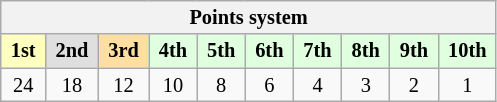<table class="wikitable" style="font-size:85%; text-align:center">
<tr>
<th colspan="19">Points system</th>
</tr>
<tr>
<td style="background:#ffffbf;"> <strong>1st</strong> </td>
<td style="background:#dfdfdf;"> <strong>2nd</strong> </td>
<td style="background:#ffdf9f;"> <strong>3rd</strong> </td>
<td style="background:#dfffdf;"> <strong>4th</strong> </td>
<td style="background:#dfffdf;"> <strong>5th</strong> </td>
<td style="background:#dfffdf;"> <strong>6th</strong> </td>
<td style="background:#dfffdf;"> <strong>7th</strong> </td>
<td style="background:#dfffdf;"> <strong>8th</strong> </td>
<td style="background:#dfffdf;"> <strong>9th</strong> </td>
<td style="background:#dfffdf;"> <strong>10th</strong> </td>
</tr>
<tr>
<td>24</td>
<td>18</td>
<td>12</td>
<td>10</td>
<td>8</td>
<td>6</td>
<td>4</td>
<td>3</td>
<td>2</td>
<td>1</td>
</tr>
</table>
